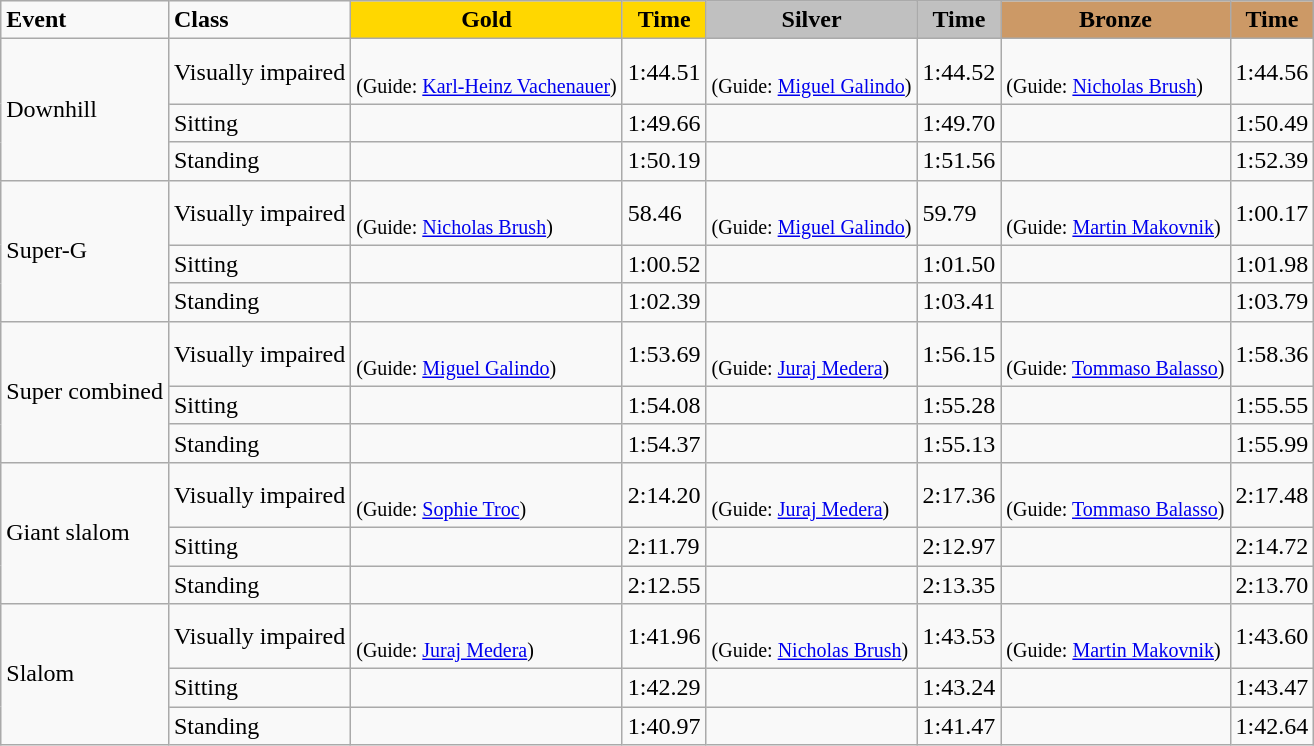<table class="wikitable">
<tr>
<td><strong>Event</strong></td>
<td><strong>Class</strong></td>
<td style="text-align:center;background-color:gold;"><strong>Gold</strong></td>
<td style="text-align:center;background-color:gold;"><strong>Time</strong></td>
<td style="text-align:center;background-color:silver;"><strong>Silver</strong></td>
<td style="text-align:center;background-color:silver;"><strong>Time</strong></td>
<td style="text-align:center;background-color:#CC9966;"><strong>Bronze</strong></td>
<td style="text-align:center;background-color:#CC9966;"><strong>Time</strong></td>
</tr>
<tr>
<td rowspan="3">Downhill</td>
<td>Visually impaired</td>
<td><br><small>(Guide: <a href='#'>Karl-Heinz Vachenauer</a>)</small></td>
<td>1:44.51</td>
<td><br><small>(Guide: <a href='#'>Miguel Galindo</a>)</small></td>
<td>1:44.52</td>
<td><br><small>(Guide: <a href='#'>Nicholas Brush</a>)</small></td>
<td>1:44.56</td>
</tr>
<tr>
<td>Sitting</td>
<td></td>
<td>1:49.66</td>
<td></td>
<td>1:49.70</td>
<td></td>
<td>1:50.49</td>
</tr>
<tr>
<td>Standing</td>
<td></td>
<td>1:50.19</td>
<td></td>
<td>1:51.56</td>
<td></td>
<td>1:52.39</td>
</tr>
<tr>
<td rowspan="3">Super-G</td>
<td>Visually impaired</td>
<td><br><small>(Guide: <a href='#'>Nicholas Brush</a>)</small></td>
<td>58.46</td>
<td><br><small>(Guide: <a href='#'>Miguel Galindo</a>)</small></td>
<td>59.79</td>
<td><br><small>(Guide: <a href='#'>Martin Makovnik</a>)</small></td>
<td>1:00.17</td>
</tr>
<tr>
<td>Sitting</td>
<td></td>
<td>1:00.52</td>
<td></td>
<td>1:01.50</td>
<td></td>
<td>1:01.98</td>
</tr>
<tr>
<td>Standing</td>
<td></td>
<td>1:02.39</td>
<td></td>
<td>1:03.41</td>
<td></td>
<td>1:03.79</td>
</tr>
<tr>
<td rowspan="3">Super combined</td>
<td>Visually impaired</td>
<td><br><small>(Guide: <a href='#'>Miguel Galindo</a>)</small></td>
<td>1:53.69</td>
<td><br><small>(Guide: <a href='#'>Juraj Medera</a>)</small></td>
<td>1:56.15</td>
<td><br><small>(Guide: <a href='#'>Tommaso Balasso</a>)</small></td>
<td>1:58.36</td>
</tr>
<tr>
<td>Sitting</td>
<td></td>
<td>1:54.08</td>
<td></td>
<td>1:55.28</td>
<td></td>
<td>1:55.55</td>
</tr>
<tr>
<td>Standing</td>
<td></td>
<td>1:54.37</td>
<td></td>
<td>1:55.13</td>
<td></td>
<td>1:55.99</td>
</tr>
<tr>
<td rowspan="3">Giant slalom</td>
<td>Visually impaired</td>
<td><br><small>(Guide: <a href='#'>Sophie Troc</a>)</small></td>
<td>2:14.20</td>
<td><br><small>(Guide: <a href='#'>Juraj Medera</a>)</small></td>
<td>2:17.36</td>
<td><br><small>(Guide: <a href='#'>Tommaso Balasso</a>)</small></td>
<td>2:17.48</td>
</tr>
<tr>
<td>Sitting</td>
<td></td>
<td>2:11.79</td>
<td></td>
<td>2:12.97</td>
<td></td>
<td>2:14.72</td>
</tr>
<tr>
<td>Standing</td>
<td></td>
<td>2:12.55</td>
<td></td>
<td>2:13.35</td>
<td></td>
<td>2:13.70</td>
</tr>
<tr>
<td rowspan="3">Slalom</td>
<td>Visually impaired</td>
<td><br><small>(Guide: <a href='#'>Juraj Medera</a>)</small></td>
<td>1:41.96</td>
<td><br><small>(Guide: <a href='#'>Nicholas Brush</a>)</small></td>
<td>1:43.53</td>
<td><br><small>(Guide: <a href='#'>Martin Makovnik</a>)</small></td>
<td>1:43.60</td>
</tr>
<tr>
<td>Sitting</td>
<td></td>
<td>1:42.29</td>
<td></td>
<td>1:43.24</td>
<td></td>
<td>1:43.47</td>
</tr>
<tr>
<td>Standing</td>
<td></td>
<td>1:40.97</td>
<td></td>
<td>1:41.47</td>
<td></td>
<td>1:42.64</td>
</tr>
</table>
